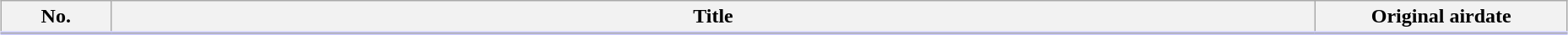<table class="wikitable" style="width:98%; margin:auto; background:#FFF;">
<tr style="border-bottom: 3px solid #CCF;">
<th style="width:5em;">No.</th>
<th>Title</th>
<th style="width:12em;">Original airdate</th>
</tr>
<tr>
</tr>
</table>
